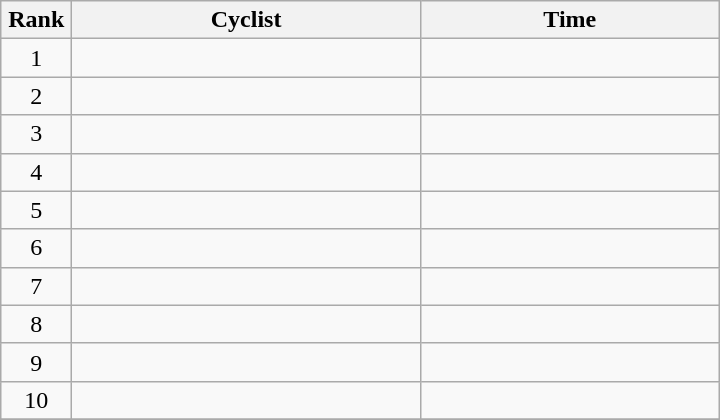<table class="wikitable" style="width:30em;margin-bottom:0;">
<tr>
<th>Rank</th>
<th>Cyclist</th>
<th>Time</th>
</tr>
<tr>
<td style="width:40px; text-align:center;">1</td>
<td style="width:225px;"></td>
<td align="right"></td>
</tr>
<tr>
<td style="text-align:center;">2</td>
<td></td>
<td align="right"></td>
</tr>
<tr>
<td style="text-align:center;">3</td>
<td></td>
<td align="right"></td>
</tr>
<tr>
<td style="text-align:center;">4</td>
<td></td>
<td align="right"></td>
</tr>
<tr>
<td style="text-align:center;">5</td>
<td></td>
<td align="right"></td>
</tr>
<tr>
<td style="text-align:center;">6</td>
<td></td>
<td align="right"></td>
</tr>
<tr>
<td style="text-align:center;">7</td>
<td></td>
<td align="right"></td>
</tr>
<tr>
<td style="text-align:center;">8</td>
<td></td>
<td align="right"></td>
</tr>
<tr>
<td style="text-align:center;">9</td>
<td></td>
<td align="right"></td>
</tr>
<tr>
<td style="text-align:center;">10</td>
<td></td>
<td align="right"></td>
</tr>
<tr>
</tr>
</table>
